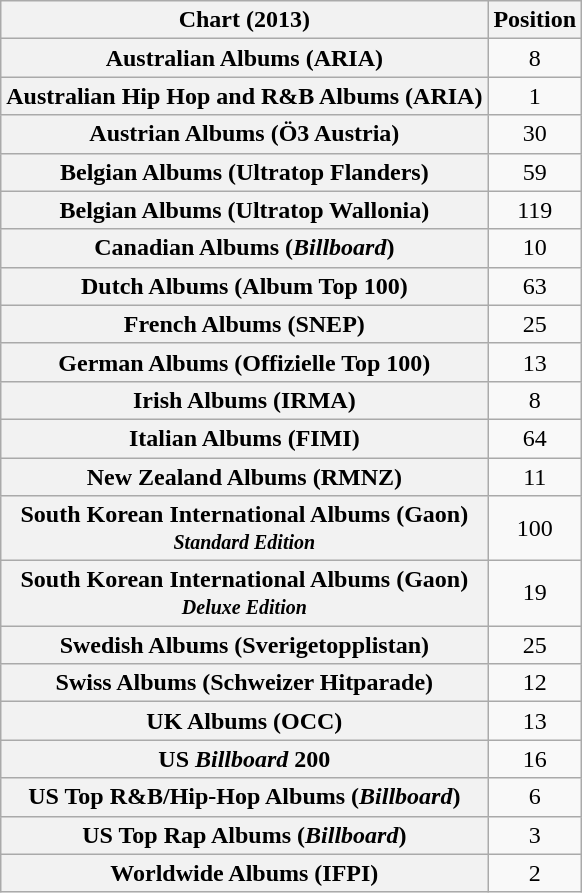<table class="wikitable sortable plainrowheaders" style="text-align:center">
<tr>
<th scope="col">Chart (2013)</th>
<th scope="col">Position</th>
</tr>
<tr>
<th scope="row">Australian Albums (ARIA)</th>
<td style="text-align:center;">8</td>
</tr>
<tr>
<th scope="row">Australian Hip Hop and R&B Albums (ARIA)</th>
<td style="text-align:center;">1</td>
</tr>
<tr>
<th scope="row">Austrian Albums (Ö3 Austria)</th>
<td style="text-align:center;">30</td>
</tr>
<tr>
<th scope="row">Belgian Albums (Ultratop Flanders)</th>
<td>59</td>
</tr>
<tr>
<th scope="row">Belgian Albums (Ultratop Wallonia)</th>
<td>119</td>
</tr>
<tr>
<th scope="row">Canadian Albums (<em>Billboard</em>)</th>
<td>10</td>
</tr>
<tr>
<th scope="row">Dutch Albums (Album Top 100)</th>
<td>63</td>
</tr>
<tr>
<th scope="row">French Albums (SNEP)</th>
<td>25</td>
</tr>
<tr>
<th scope="row">German Albums (Offizielle Top 100)</th>
<td>13</td>
</tr>
<tr>
<th scope="row">Irish Albums (IRMA)</th>
<td style="text-align:center;">8</td>
</tr>
<tr>
<th scope="row">Italian Albums (FIMI)</th>
<td style="text-align:center;">64</td>
</tr>
<tr>
<th scope="row">New Zealand Albums (RMNZ)</th>
<td style="text-align:center;">11</td>
</tr>
<tr>
<th scope="row">South Korean International Albums (Gaon)<br><small><em>Standard Edition</em></small></th>
<td style="text-align:center;">100</td>
</tr>
<tr>
<th scope="row">South Korean International Albums (Gaon)<br><small><em>Deluxe Edition</em></small></th>
<td style="text-align:center;">19</td>
</tr>
<tr>
<th scope="row">Swedish Albums (Sverigetopplistan)</th>
<td style="text-align:center;">25</td>
</tr>
<tr>
<th scope="row">Swiss Albums (Schweizer Hitparade)</th>
<td style="text-align:center;">12</td>
</tr>
<tr>
<th scope="row">UK Albums (OCC)</th>
<td style="text-align:center;">13</td>
</tr>
<tr>
<th scope="row">US <em>Billboard</em> 200</th>
<td>16</td>
</tr>
<tr>
<th scope="row">US Top R&B/Hip-Hop Albums (<em>Billboard</em>)</th>
<td style="text-align:center;">6</td>
</tr>
<tr>
<th scope="row">US Top Rap Albums (<em>Billboard</em>)</th>
<td style="text-align:center;">3</td>
</tr>
<tr>
<th scope="row">Worldwide Albums (IFPI)</th>
<td style="text-align:center;">2</td>
</tr>
</table>
